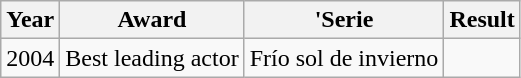<table class="wikitable">
<tr>
<th>Year</th>
<th>Award</th>
<th>'Serie</th>
<th>Result</th>
</tr>
<tr>
<td>2004</td>
<td>Best leading actor</td>
<td>Frío sol de invierno</td>
</tr>
</table>
